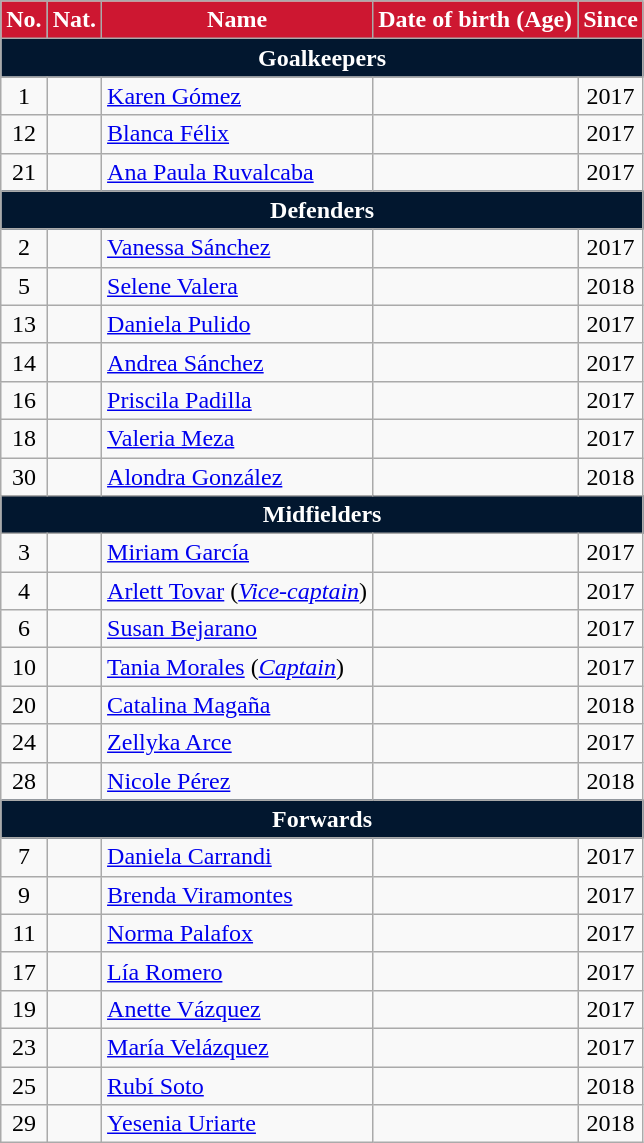<table class="wikitable" style="text-align:center; font-size:100%;">
<tr>
<th style=background-color:#CD1731;color:#FFFFFF>No.</th>
<th style=background-color:#CD1731;color:#FFFFFF>Nat.</th>
<th style=background-color:#CD1731;color:#FFFFFF>Name</th>
<th style=background-color:#CD1731;color:#FFFFFF>Date of birth (Age)</th>
<th style=background-color:#CD1731;color:#FFFFFF>Since</th>
</tr>
<tr>
<th colspan="5" style="background:#02172F; color:#FFFFFF; text-align:center;">Goalkeepers</th>
</tr>
<tr>
<td>1</td>
<td></td>
<td align=left><a href='#'>Karen Gómez</a></td>
<td></td>
<td>2017</td>
</tr>
<tr>
<td>12</td>
<td></td>
<td align=left><a href='#'>Blanca Félix</a></td>
<td></td>
<td>2017</td>
</tr>
<tr>
<td>21</td>
<td></td>
<td align=left><a href='#'>Ana Paula Ruvalcaba</a></td>
<td></td>
<td>2017</td>
</tr>
<tr>
<th colspan="5" style="background:#02172F; color:#FFFFFF; text-align:center;">Defenders</th>
</tr>
<tr>
<td>2</td>
<td></td>
<td align=left><a href='#'>Vanessa Sánchez</a></td>
<td></td>
<td>2017</td>
</tr>
<tr>
<td>5</td>
<td></td>
<td align=left><a href='#'>Selene Valera</a></td>
<td></td>
<td>2018</td>
</tr>
<tr>
<td>13</td>
<td></td>
<td align=left><a href='#'>Daniela Pulido</a></td>
<td></td>
<td>2017</td>
</tr>
<tr>
<td>14</td>
<td></td>
<td align=left><a href='#'>Andrea Sánchez</a></td>
<td></td>
<td>2017</td>
</tr>
<tr>
<td>16</td>
<td></td>
<td align=left><a href='#'>Priscila Padilla</a></td>
<td></td>
<td>2017</td>
</tr>
<tr>
<td>18</td>
<td></td>
<td align=left><a href='#'>Valeria Meza</a></td>
<td></td>
<td>2017</td>
</tr>
<tr>
<td>30</td>
<td></td>
<td align=left><a href='#'>Alondra González</a></td>
<td></td>
<td>2018</td>
</tr>
<tr>
<th colspan="5" style="background:#02172F; color:#FFFFFF; text-align:center;">Midfielders</th>
</tr>
<tr>
<td>3</td>
<td></td>
<td align=left><a href='#'>Miriam García</a></td>
<td></td>
<td>2017</td>
</tr>
<tr>
<td>4</td>
<td></td>
<td align=left><a href='#'>Arlett Tovar</a> (<em><a href='#'>Vice-captain</a></em>)</td>
<td></td>
<td>2017</td>
</tr>
<tr>
<td>6</td>
<td></td>
<td align=left><a href='#'>Susan Bejarano</a></td>
<td></td>
<td>2017</td>
</tr>
<tr>
<td>10</td>
<td></td>
<td align=left><a href='#'>Tania Morales</a> (<em><a href='#'>Captain</a></em>)</td>
<td></td>
<td>2017</td>
</tr>
<tr>
<td>20</td>
<td></td>
<td align=left><a href='#'>Catalina Magaña</a></td>
<td></td>
<td>2018</td>
</tr>
<tr>
<td>24</td>
<td></td>
<td align=left><a href='#'>Zellyka Arce</a></td>
<td></td>
<td>2017</td>
</tr>
<tr>
<td>28</td>
<td></td>
<td align=left><a href='#'>Nicole Pérez</a></td>
<td></td>
<td>2018</td>
</tr>
<tr>
<th colspan="5" style="background:#02172F; color:#FFFFFF; text-align:center;">Forwards</th>
</tr>
<tr>
<td>7</td>
<td></td>
<td align=left><a href='#'>Daniela Carrandi</a></td>
<td></td>
<td>2017</td>
</tr>
<tr>
<td>9</td>
<td></td>
<td align=left><a href='#'>Brenda Viramontes</a></td>
<td></td>
<td>2017</td>
</tr>
<tr>
<td>11</td>
<td></td>
<td align=left><a href='#'>Norma Palafox</a></td>
<td></td>
<td>2017</td>
</tr>
<tr>
<td>17</td>
<td></td>
<td align=left><a href='#'>Lía Romero</a></td>
<td></td>
<td>2017</td>
</tr>
<tr>
<td>19</td>
<td></td>
<td align=left><a href='#'>Anette Vázquez</a></td>
<td></td>
<td>2017</td>
</tr>
<tr>
<td>23</td>
<td></td>
<td align=left><a href='#'>María Velázquez</a></td>
<td></td>
<td>2017</td>
</tr>
<tr>
<td>25</td>
<td></td>
<td align=left><a href='#'>Rubí Soto</a></td>
<td></td>
<td>2018</td>
</tr>
<tr>
<td>29</td>
<td></td>
<td align=left><a href='#'>Yesenia Uriarte</a></td>
<td></td>
<td>2018</td>
</tr>
</table>
